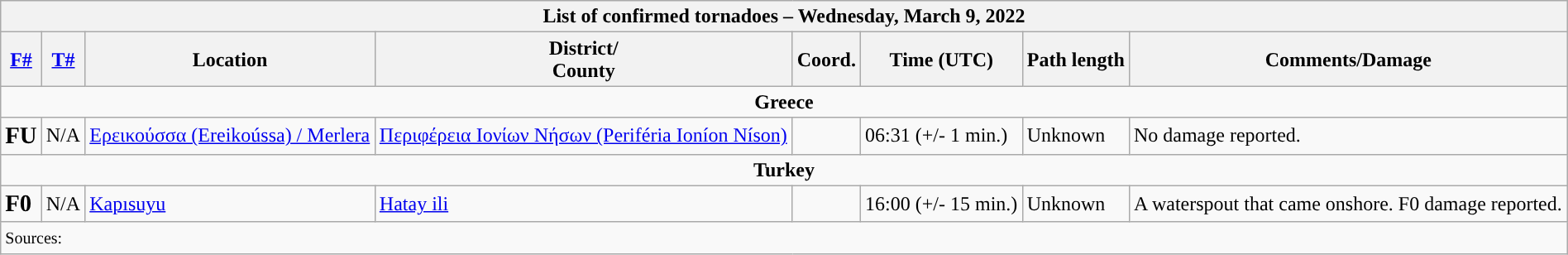<table class="wikitable collapsible" width="100%">
<tr>
<th colspan="8">List of confirmed tornadoes – Wednesday, March 9, 2022</th>
</tr>
<tr>
<th><a href='#'>F#</a></th>
<th><a href='#'>T#</a></th>
<th>Location</th>
<th>District/<br>County</th>
<th>Coord.</th>
<th>Time (UTC)</th>
<th>Path length</th>
<th>Comments/Damage</th>
</tr>
<tr>
<td colspan="8" align=center><strong>Greece</strong></td>
</tr>
<tr>
<td><big><strong>FU</strong></big></td>
<td>N/A</td>
<td><a href='#'>Ερεικούσσα (Ereikoússa) / Merlera</a></td>
<td><a href='#'>Περιφέρεια Ιονίων Νήσων (Periféria Ioníon Níson)</a></td>
<td></td>
<td>06:31 (+/- 1 min.)</td>
<td>Unknown</td>
<td>No damage reported.</td>
</tr>
<tr>
<td colspan="8" align=center><strong>Turkey</strong></td>
</tr>
<tr>
<td><big><strong>F0</strong></big></td>
<td>N/A</td>
<td><a href='#'>Kapısuyu</a></td>
<td><a href='#'>Hatay ili</a></td>
<td></td>
<td>16:00 (+/- 15 min.)</td>
<td>Unknown</td>
<td>A waterspout that came onshore. F0 damage reported.</td>
</tr>
<tr>
<td colspan="8"><small>Sources:  </small></td>
</tr>
</table>
